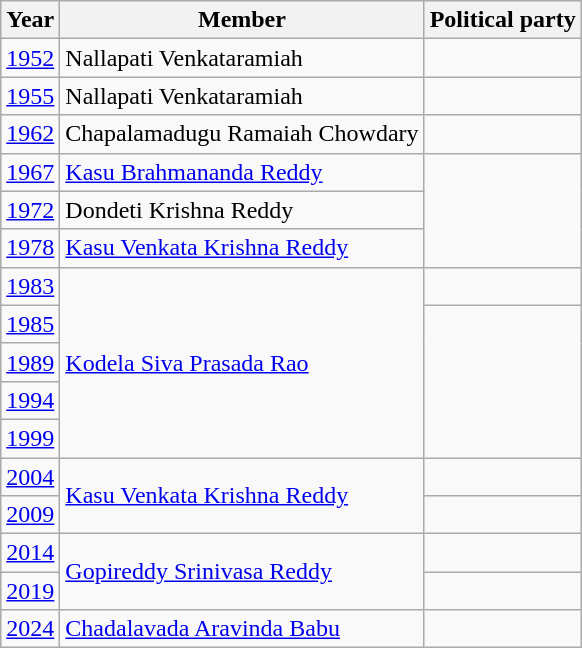<table class="wikitable sortable">
<tr>
<th>Year</th>
<th>Member</th>
<th colspan="2">Political party</th>
</tr>
<tr>
<td><a href='#'>1952</a></td>
<td>Nallapati Venkataramiah</td>
<td></td>
</tr>
<tr>
<td><a href='#'>1955</a></td>
<td>Nallapati Venkataramiah</td>
<td></td>
</tr>
<tr>
<td><a href='#'>1962</a></td>
<td>Chapalamadugu Ramaiah Chowdary</td>
<td></td>
</tr>
<tr>
<td><a href='#'>1967</a></td>
<td><a href='#'>Kasu Brahmananda Reddy</a></td>
</tr>
<tr>
<td><a href='#'>1972</a></td>
<td>Dondeti Krishna Reddy</td>
</tr>
<tr>
<td><a href='#'>1978</a></td>
<td><a href='#'>Kasu Venkata Krishna Reddy</a></td>
</tr>
<tr>
<td><a href='#'>1983</a></td>
<td rowspan=5><a href='#'>Kodela Siva Prasada Rao</a></td>
<td></td>
</tr>
<tr>
<td><a href='#'>1985</a></td>
</tr>
<tr>
<td><a href='#'>1989</a></td>
</tr>
<tr>
<td><a href='#'>1994</a></td>
</tr>
<tr>
<td><a href='#'>1999</a></td>
</tr>
<tr>
<td><a href='#'>2004</a></td>
<td rowspan=2><a href='#'>Kasu Venkata Krishna Reddy</a></td>
<td></td>
</tr>
<tr>
<td><a href='#'>2009</a></td>
</tr>
<tr>
<td><a href='#'>2014</a></td>
<td rowspan=2><a href='#'>Gopireddy Srinivasa Reddy</a></td>
<td></td>
</tr>
<tr>
<td><a href='#'>2019</a></td>
</tr>
<tr>
<td><a href='#'>2024</a></td>
<td><a href='#'>Chadalavada Aravinda Babu</a></td>
<td></td>
</tr>
</table>
